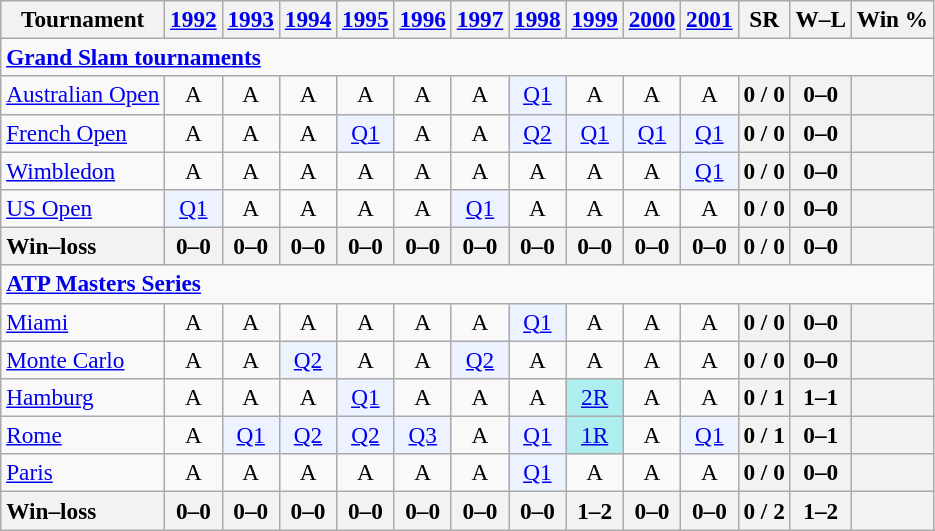<table class=wikitable style=text-align:center;font-size:97%>
<tr>
<th>Tournament</th>
<th><a href='#'>1992</a></th>
<th><a href='#'>1993</a></th>
<th><a href='#'>1994</a></th>
<th><a href='#'>1995</a></th>
<th><a href='#'>1996</a></th>
<th><a href='#'>1997</a></th>
<th><a href='#'>1998</a></th>
<th><a href='#'>1999</a></th>
<th><a href='#'>2000</a></th>
<th><a href='#'>2001</a></th>
<th>SR</th>
<th>W–L</th>
<th>Win %</th>
</tr>
<tr>
<td colspan=23 align=left><strong><a href='#'>Grand Slam tournaments</a></strong></td>
</tr>
<tr>
<td align=left><a href='#'>Australian Open</a></td>
<td>A</td>
<td>A</td>
<td>A</td>
<td>A</td>
<td>A</td>
<td>A</td>
<td bgcolor=ecf2ff><a href='#'>Q1</a></td>
<td>A</td>
<td>A</td>
<td>A</td>
<th>0 / 0</th>
<th>0–0</th>
<th></th>
</tr>
<tr>
<td align=left><a href='#'>French Open</a></td>
<td>A</td>
<td>A</td>
<td>A</td>
<td bgcolor=ecf2ff><a href='#'>Q1</a></td>
<td>A</td>
<td>A</td>
<td bgcolor=ecf2ff><a href='#'>Q2</a></td>
<td bgcolor=ecf2ff><a href='#'>Q1</a></td>
<td bgcolor=ecf2ff><a href='#'>Q1</a></td>
<td bgcolor=ecf2ff><a href='#'>Q1</a></td>
<th>0 / 0</th>
<th>0–0</th>
<th></th>
</tr>
<tr>
<td align=left><a href='#'>Wimbledon</a></td>
<td>A</td>
<td>A</td>
<td>A</td>
<td>A</td>
<td>A</td>
<td>A</td>
<td>A</td>
<td>A</td>
<td>A</td>
<td bgcolor=ecf2ff><a href='#'>Q1</a></td>
<th>0 / 0</th>
<th>0–0</th>
<th></th>
</tr>
<tr>
<td align=left><a href='#'>US Open</a></td>
<td bgcolor=ecf2ff><a href='#'>Q1</a></td>
<td>A</td>
<td>A</td>
<td>A</td>
<td>A</td>
<td bgcolor=ecf2ff><a href='#'>Q1</a></td>
<td>A</td>
<td>A</td>
<td>A</td>
<td>A</td>
<th>0 / 0</th>
<th>0–0</th>
<th></th>
</tr>
<tr>
<th style=text-align:left>Win–loss</th>
<th>0–0</th>
<th>0–0</th>
<th>0–0</th>
<th>0–0</th>
<th>0–0</th>
<th>0–0</th>
<th>0–0</th>
<th>0–0</th>
<th>0–0</th>
<th>0–0</th>
<th>0 / 0</th>
<th>0–0</th>
<th></th>
</tr>
<tr>
<td colspan=23 align=left><strong><a href='#'>ATP Masters Series</a></strong></td>
</tr>
<tr>
<td align=left><a href='#'>Miami</a></td>
<td>A</td>
<td>A</td>
<td>A</td>
<td>A</td>
<td>A</td>
<td>A</td>
<td bgcolor=ecf2ff><a href='#'>Q1</a></td>
<td>A</td>
<td>A</td>
<td>A</td>
<th>0 / 0</th>
<th>0–0</th>
<th></th>
</tr>
<tr>
<td align=left><a href='#'>Monte Carlo</a></td>
<td>A</td>
<td>A</td>
<td bgcolor=ecf2ff><a href='#'>Q2</a></td>
<td>A</td>
<td>A</td>
<td bgcolor=ecf2ff><a href='#'>Q2</a></td>
<td>A</td>
<td>A</td>
<td>A</td>
<td>A</td>
<th>0 / 0</th>
<th>0–0</th>
<th></th>
</tr>
<tr>
<td align=left><a href='#'>Hamburg</a></td>
<td>A</td>
<td>A</td>
<td>A</td>
<td bgcolor=ecf2ff><a href='#'>Q1</a></td>
<td>A</td>
<td>A</td>
<td>A</td>
<td bgcolor=afeeee><a href='#'>2R</a></td>
<td>A</td>
<td>A</td>
<th>0 / 1</th>
<th>1–1</th>
<th></th>
</tr>
<tr>
<td align=left><a href='#'>Rome</a></td>
<td>A</td>
<td bgcolor=ecf2ff><a href='#'>Q1</a></td>
<td bgcolor=ecf2ff><a href='#'>Q2</a></td>
<td bgcolor=ecf2ff><a href='#'>Q2</a></td>
<td bgcolor=ecf2ff><a href='#'>Q3</a></td>
<td>A</td>
<td bgcolor=ecf2ff><a href='#'>Q1</a></td>
<td bgcolor=afeeee><a href='#'>1R</a></td>
<td>A</td>
<td bgcolor=ecf2ff><a href='#'>Q1</a></td>
<th>0 / 1</th>
<th>0–1</th>
<th></th>
</tr>
<tr>
<td align=left><a href='#'>Paris</a></td>
<td>A</td>
<td>A</td>
<td>A</td>
<td>A</td>
<td>A</td>
<td>A</td>
<td bgcolor=ecf2ff><a href='#'>Q1</a></td>
<td>A</td>
<td>A</td>
<td>A</td>
<th>0 / 0</th>
<th>0–0</th>
<th></th>
</tr>
<tr>
<th style=text-align:left>Win–loss</th>
<th>0–0</th>
<th>0–0</th>
<th>0–0</th>
<th>0–0</th>
<th>0–0</th>
<th>0–0</th>
<th>0–0</th>
<th>1–2</th>
<th>0–0</th>
<th>0–0</th>
<th>0 / 2</th>
<th>1–2</th>
<th></th>
</tr>
</table>
